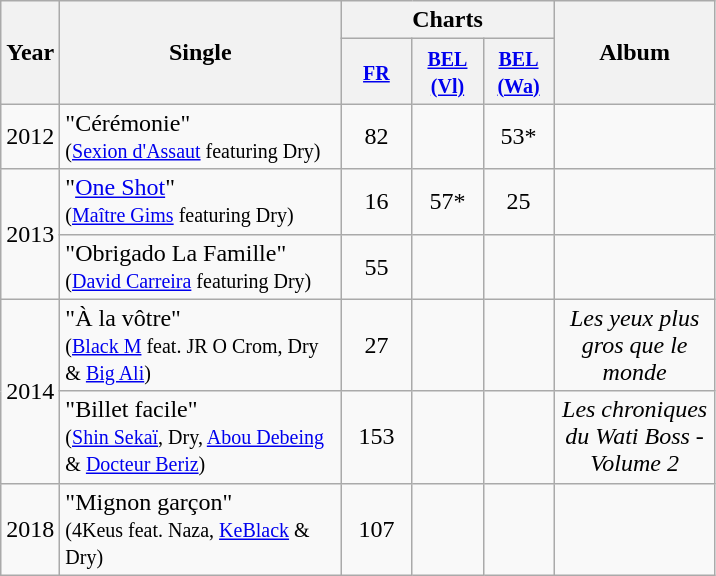<table class="wikitable">
<tr>
<th align="center" rowspan="2" width="10">Year</th>
<th align="center" rowspan="2" width="180">Single</th>
<th align="center" colspan="3">Charts</th>
<th align="center" rowspan="2" width="100">Album</th>
</tr>
<tr>
<th width="40"><small><a href='#'>FR</a></small><br></th>
<th width="40"><small><a href='#'>BEL <br>(Vl)</a></small></th>
<th width="40"><small><a href='#'>BEL <br>(Wa)</a></small><br></th>
</tr>
<tr>
<td align="center">2012</td>
<td>"Cérémonie" <br><small>(<a href='#'>Sexion d'Assaut</a> featuring Dry)</small></td>
<td align="center">82</td>
<td align="center"></td>
<td align="center">53*</td>
<td align="center"></td>
</tr>
<tr>
<td align="center" rowspan=2>2013</td>
<td>"<a href='#'>One Shot</a>" <br><small>(<a href='#'>Maître Gims</a> featuring Dry)</small></td>
<td align="center">16</td>
<td align="center">57*</td>
<td align="center">25</td>
<td align="center"></td>
</tr>
<tr>
<td>"Obrigado La Famille" <br><small>(<a href='#'>David Carreira</a> featuring Dry)</small></td>
<td align="center">55</td>
<td align="center"></td>
<td align="center"></td>
<td align="center"></td>
</tr>
<tr>
<td align="center" rowspan=2>2014</td>
<td>"À la vôtre"<br><small>(<a href='#'>Black M</a> feat. JR O Crom, Dry & <a href='#'>Big Ali</a>)</small></td>
<td style="text-align:center;">27</td>
<td align="center"></td>
<td align="center"></td>
<td align="center"><em>Les yeux plus gros que le monde</em></td>
</tr>
<tr>
<td>"Billet facile"<br><small>(<a href='#'>Shin Sekaï</a>, Dry, <a href='#'>Abou Debeing</a> & <a href='#'>Docteur Beriz</a>)</small></td>
<td style="text-align:center;">153</td>
<td align="center"></td>
<td align="center"></td>
<td align="center"><em>Les chroniques du Wati Boss - Volume 2</em></td>
</tr>
<tr>
<td align="center">2018</td>
<td>"Mignon garçon"<br><small>(4Keus feat. Naza, <a href='#'>KeBlack</a> & Dry)</small></td>
<td style="text-align:center;">107</td>
<td align="center"></td>
<td align="center"></td>
<td align="center"></td>
</tr>
</table>
